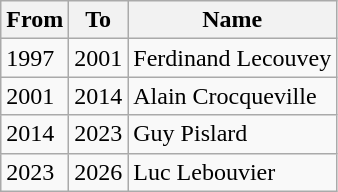<table class="wikitable">
<tr>
<th>From</th>
<th>To</th>
<th>Name</th>
</tr>
<tr>
<td>1997</td>
<td>2001</td>
<td>Ferdinand Lecouvey</td>
</tr>
<tr>
<td>2001</td>
<td>2014</td>
<td>Alain Crocqueville</td>
</tr>
<tr>
<td>2014</td>
<td>2023</td>
<td>Guy Pislard</td>
</tr>
<tr>
<td>2023</td>
<td>2026</td>
<td>Luc Lebouvier</td>
</tr>
</table>
